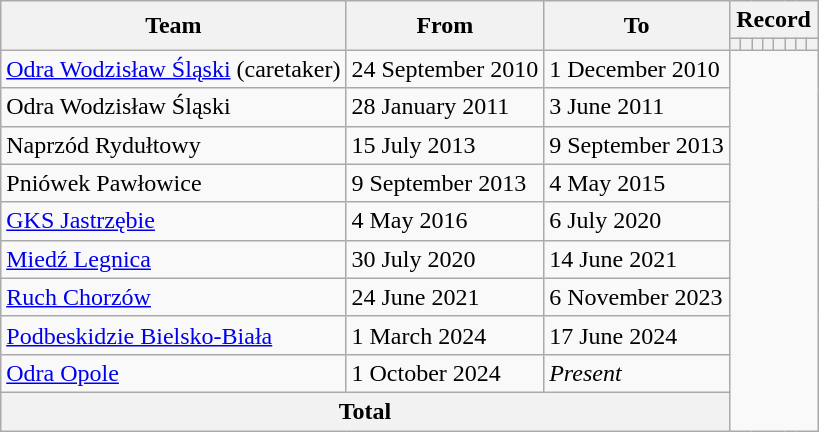<table class="wikitable" style="text-align: center;">
<tr>
<th rowspan="2">Team</th>
<th rowspan="2">From</th>
<th rowspan="2">To</th>
<th colspan="8">Record</th>
</tr>
<tr>
<th></th>
<th></th>
<th></th>
<th></th>
<th></th>
<th></th>
<th></th>
<th></th>
</tr>
<tr>
<td align=left><a href='#'>Odra Wodzisław Śląski</a> (caretaker)</td>
<td align=left>24 September 2010</td>
<td align=left>1 December 2010<br></td>
</tr>
<tr>
<td align=left>Odra Wodzisław Śląski</td>
<td align=left>28 January 2011</td>
<td align=left>3 June 2011<br></td>
</tr>
<tr>
<td align=left>Naprzód Rydułtowy</td>
<td align=left>15 July 2013</td>
<td align=left>9 September 2013<br></td>
</tr>
<tr>
<td align=left>Pniówek Pawłowice</td>
<td align=left>9 September 2013</td>
<td align=left>4 May 2015<br></td>
</tr>
<tr>
<td align=left><a href='#'>GKS Jastrzębie</a></td>
<td align=left>4 May 2016</td>
<td align=left>6 July 2020<br></td>
</tr>
<tr>
<td align=left><a href='#'>Miedź Legnica</a></td>
<td align=left>30 July 2020</td>
<td align=left>14 June 2021<br></td>
</tr>
<tr>
<td align=left><a href='#'>Ruch Chorzów</a></td>
<td align=left>24 June 2021</td>
<td align=left>6 November 2023<br></td>
</tr>
<tr>
<td align=left><a href='#'>Podbeskidzie Bielsko-Biała</a></td>
<td align=left>1 March 2024</td>
<td align=left>17 June 2024<br></td>
</tr>
<tr>
<td align=left><a href='#'>Odra Opole</a></td>
<td align=left>1 October 2024</td>
<td align=left><em>Present</em><br></td>
</tr>
<tr>
<th colspan="3">Total<br></th>
</tr>
</table>
